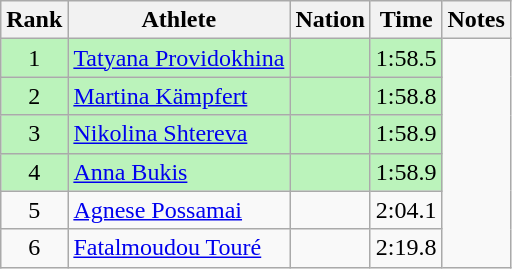<table class="wikitable sortable" style="text-align:center">
<tr>
<th>Rank</th>
<th>Athlete</th>
<th>Nation</th>
<th>Time</th>
<th>Notes</th>
</tr>
<tr style="background:#bbf3bb;">
<td>1</td>
<td align=left><a href='#'>Tatyana Providokhina</a></td>
<td align=left></td>
<td>1:58.5</td>
</tr>
<tr style="background:#bbf3bb;">
<td>2</td>
<td align=left><a href='#'>Martina Kämpfert</a></td>
<td align=left></td>
<td>1:58.8</td>
</tr>
<tr style="background:#bbf3bb;">
<td>3</td>
<td align=left><a href='#'>Nikolina Shtereva</a></td>
<td align=left></td>
<td>1:58.9</td>
</tr>
<tr style="background:#bbf3bb;">
<td>4</td>
<td align=left><a href='#'>Anna Bukis</a></td>
<td align=left></td>
<td>1:58.9</td>
</tr>
<tr>
<td>5</td>
<td align=left><a href='#'>Agnese Possamai</a></td>
<td align=left></td>
<td>2:04.1</td>
</tr>
<tr>
<td>6</td>
<td align=left><a href='#'>Fatalmoudou Touré</a></td>
<td align=left></td>
<td>2:19.8</td>
</tr>
</table>
